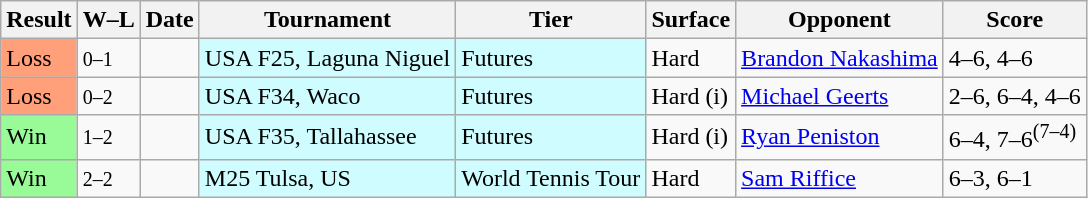<table class="sortable wikitable">
<tr>
<th>Result</th>
<th class="unsortable">W–L</th>
<th>Date</th>
<th>Tournament</th>
<th>Tier</th>
<th>Surface</th>
<th>Opponent</th>
<th class="unsortable">Score</th>
</tr>
<tr>
<td bgcolor=FFA07A>Loss</td>
<td><small>0–1</small></td>
<td></td>
<td style="background:#cffcff;">USA F25, Laguna Niguel</td>
<td style="background:#cffcff;">Futures</td>
<td>Hard</td>
<td> <a href='#'>Brandon Nakashima</a></td>
<td>4–6, 4–6</td>
</tr>
<tr>
<td bgcolor=FFA07A>Loss</td>
<td><small>0–2</small></td>
<td></td>
<td style="background:#cffcff;">USA F34, Waco</td>
<td style="background:#cffcff;">Futures</td>
<td>Hard (i)</td>
<td> <a href='#'>Michael Geerts</a></td>
<td>2–6, 6–4, 4–6</td>
</tr>
<tr>
<td bgcolor=98FB98>Win</td>
<td><small>1–2</small></td>
<td></td>
<td style="background:#cffcff;">USA F35, Tallahassee</td>
<td style="background:#cffcff;">Futures</td>
<td>Hard (i)</td>
<td> <a href='#'>Ryan Peniston</a></td>
<td>6–4, 7–6<sup>(7–4)</sup></td>
</tr>
<tr>
<td bgcolor=98FB98>Win</td>
<td><small>2–2</small></td>
<td></td>
<td style="background:#cffcff;">M25 Tulsa, US</td>
<td style="background:#cffcff;">World Tennis Tour</td>
<td>Hard</td>
<td> <a href='#'>Sam Riffice</a></td>
<td>6–3, 6–1</td>
</tr>
</table>
